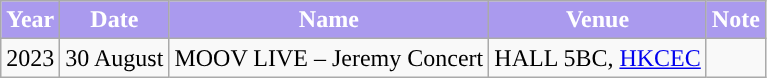<table class="wikitable">
<tr>
<th style="background: #aa9aee; color: white;">Year</th>
<th style="background: #aa9aee; color: white;">Date</th>
<th style="background: #aa9aee; color: white;">Name</th>
<th style="background: #aa9aee; color: white;">Venue</th>
<th style="background: #aa9aee; color: white;">Note</th>
</tr>
<tr>
<td>2023</td>
<td>30 August</td>
<td>MOOV LIVE – Jeremy Concert</td>
<td>HALL 5BC, <a href='#'>HKCEC</a></td>
<td></td>
</tr>
</table>
